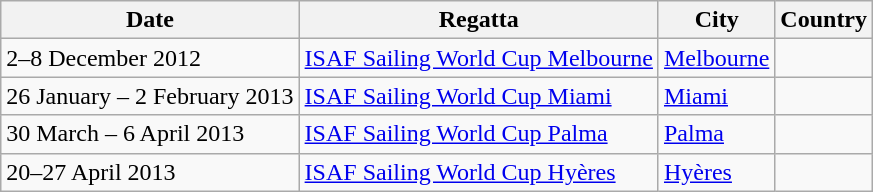<table class="wikitable">
<tr>
<th>Date</th>
<th>Regatta</th>
<th>City</th>
<th>Country</th>
</tr>
<tr>
<td>2–8 December 2012</td>
<td><a href='#'>ISAF Sailing World Cup Melbourne</a></td>
<td><a href='#'>Melbourne</a></td>
<td></td>
</tr>
<tr>
<td>26 January – 2 February 2013</td>
<td><a href='#'>ISAF Sailing World Cup Miami</a></td>
<td><a href='#'>Miami</a></td>
<td></td>
</tr>
<tr>
<td>30 March – 6 April 2013</td>
<td><a href='#'>ISAF Sailing World Cup Palma</a></td>
<td><a href='#'>Palma</a></td>
<td></td>
</tr>
<tr>
<td>20–27 April 2013</td>
<td><a href='#'>ISAF Sailing World Cup Hyères</a></td>
<td><a href='#'>Hyères</a></td>
<td></td>
</tr>
</table>
